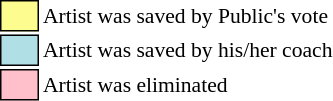<table class="toccolours" style="font-size: 90%; white-space: nowrap;">
<tr>
<td style="background-color:#fdfc8f; border: 1px solid black">      </td>
<td>Artist was saved by Public's vote</td>
</tr>
<tr>
<td style="background-color:#B0E0E6; border: 1px solid black">      </td>
<td>Artist was saved by his/her coach</td>
</tr>
<tr>
<td style="background-color:pink; border: 1px solid black">      </td>
<td>Artist was eliminated</td>
</tr>
<tr>
</tr>
</table>
